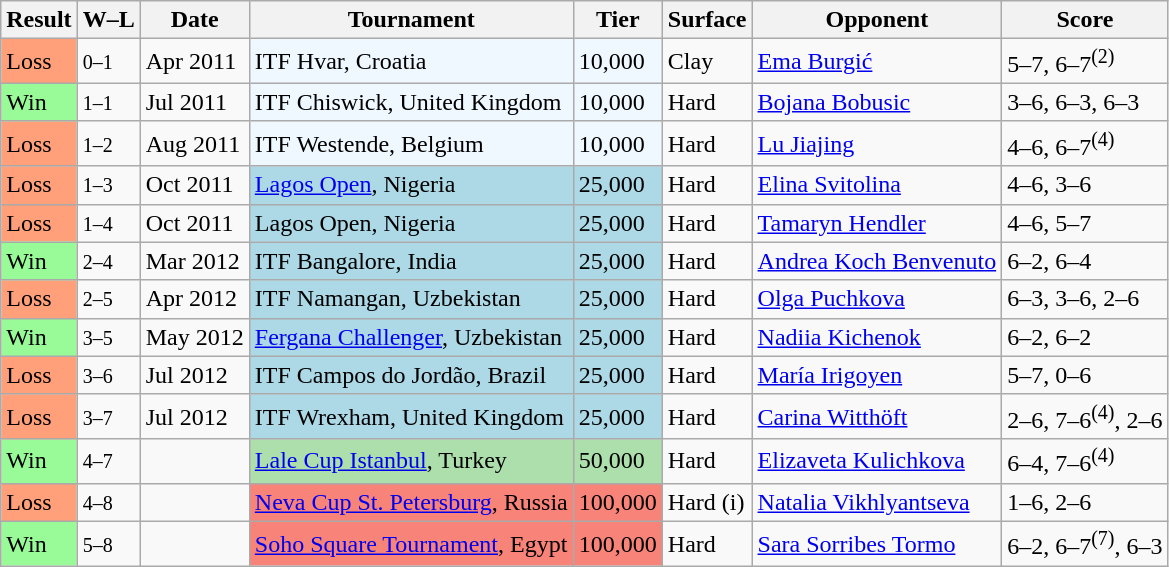<table class="sortable wikitable">
<tr>
<th>Result</th>
<th class="unsortable">W–L</th>
<th>Date</th>
<th>Tournament</th>
<th>Tier</th>
<th>Surface</th>
<th>Opponent</th>
<th class="unsortable">Score</th>
</tr>
<tr>
<td style="background:#ffa07a;">Loss</td>
<td><small>0–1</small></td>
<td>Apr 2011</td>
<td style="background:#f0f8ff;">ITF Hvar, Croatia</td>
<td style="background:#f0f8ff;">10,000</td>
<td>Clay</td>
<td> <a href='#'>Ema Burgić</a></td>
<td>5–7, 6–7<sup>(2)</sup></td>
</tr>
<tr>
<td style="background:#98fb98;">Win</td>
<td><small>1–1</small></td>
<td>Jul 2011</td>
<td style="background:#f0f8ff;">ITF Chiswick, United Kingdom</td>
<td style="background:#f0f8ff;">10,000</td>
<td>Hard</td>
<td> <a href='#'>Bojana Bobusic</a></td>
<td>3–6, 6–3, 6–3</td>
</tr>
<tr>
<td style="background:#ffa07a;">Loss</td>
<td><small>1–2</small></td>
<td>Aug 2011</td>
<td style="background:#f0f8ff;">ITF Westende, Belgium</td>
<td style="background:#f0f8ff;">10,000</td>
<td>Hard</td>
<td> <a href='#'>Lu Jiajing</a></td>
<td>4–6, 6–7<sup>(4)</sup></td>
</tr>
<tr>
<td style="background:#ffa07a;">Loss</td>
<td><small>1–3</small></td>
<td>Oct 2011</td>
<td style="background:lightblue;"><a href='#'>Lagos Open</a>, Nigeria</td>
<td style="background:lightblue;">25,000</td>
<td>Hard</td>
<td> <a href='#'>Elina Svitolina</a></td>
<td>4–6, 3–6</td>
</tr>
<tr>
<td style="background:#ffa07a;">Loss</td>
<td><small>1–4</small></td>
<td>Oct 2011</td>
<td style="background:lightblue;">Lagos Open, Nigeria</td>
<td style="background:lightblue;">25,000</td>
<td>Hard</td>
<td> <a href='#'>Tamaryn Hendler</a></td>
<td>4–6, 5–7</td>
</tr>
<tr>
<td style="background:#98fb98;">Win</td>
<td><small>2–4</small></td>
<td>Mar 2012</td>
<td style="background:lightblue;">ITF Bangalore, India</td>
<td style="background:lightblue;">25,000</td>
<td>Hard</td>
<td> <a href='#'>Andrea Koch Benvenuto</a></td>
<td>6–2, 6–4</td>
</tr>
<tr>
<td style="background:#ffa07a;">Loss</td>
<td><small>2–5</small></td>
<td>Apr 2012</td>
<td style="background:lightblue;">ITF Namangan, Uzbekistan</td>
<td style="background:lightblue;">25,000</td>
<td>Hard</td>
<td> <a href='#'>Olga Puchkova</a></td>
<td>6–3, 3–6, 2–6</td>
</tr>
<tr>
<td style="background:#98fb98;">Win</td>
<td><small>3–5</small></td>
<td>May 2012</td>
<td style="background:lightblue;"><a href='#'>Fergana Challenger</a>, Uzbekistan</td>
<td style="background:lightblue;">25,000</td>
<td>Hard</td>
<td> <a href='#'>Nadiia Kichenok</a></td>
<td>6–2, 6–2</td>
</tr>
<tr>
<td style="background:#ffa07a;">Loss</td>
<td><small>3–6</small></td>
<td>Jul 2012</td>
<td style="background:lightblue;">ITF Campos do Jordão, Brazil</td>
<td style="background:lightblue;">25,000</td>
<td>Hard</td>
<td> <a href='#'>María Irigoyen</a></td>
<td>5–7, 0–6</td>
</tr>
<tr>
<td style="background:#ffa07a;">Loss</td>
<td><small>3–7</small></td>
<td>Jul 2012</td>
<td style="background:lightblue;">ITF Wrexham, United Kingdom</td>
<td style="background:lightblue;">25,000</td>
<td>Hard</td>
<td> <a href='#'>Carina Witthöft</a></td>
<td>2–6, 7–6<sup>(4)</sup>, 2–6</td>
</tr>
<tr>
<td style="background:#98fb98;">Win</td>
<td><small>4–7</small></td>
<td><a href='#'></a></td>
<td style=background:#addfad;><a href='#'>Lale Cup Istanbul</a>, Turkey</td>
<td style=background:#addfad;>50,000</td>
<td>Hard</td>
<td> <a href='#'>Elizaveta Kulichkova</a></td>
<td>6–4, 7–6<sup>(4)</sup></td>
</tr>
<tr>
<td style="background:#ffa07a;">Loss</td>
<td><small>4–8</small></td>
<td><a href='#'></a></td>
<td style="background:#f88379;"><a href='#'>Neva Cup St. Petersburg</a>, Russia</td>
<td style="background:#f88379;">100,000</td>
<td>Hard (i)</td>
<td> <a href='#'>Natalia Vikhlyantseva</a></td>
<td>1–6, 2–6</td>
</tr>
<tr>
<td style="background:#98fb98;">Win</td>
<td><small>5–8</small></td>
<td><a href='#'></a></td>
<td style="background:#f88379;"><a href='#'>Soho Square Tournament</a>, Egypt</td>
<td style="background:#f88379;">100,000</td>
<td>Hard</td>
<td> <a href='#'>Sara Sorribes Tormo</a></td>
<td>6–2, 6–7<sup>(7)</sup>, 6–3</td>
</tr>
</table>
